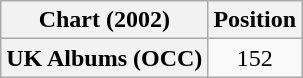<table class="wikitable plainrowheaders" style="text-align:center">
<tr>
<th scope="col">Chart (2002)</th>
<th scope="col">Position</th>
</tr>
<tr>
<th scope="row">UK Albums (OCC)</th>
<td>152</td>
</tr>
</table>
